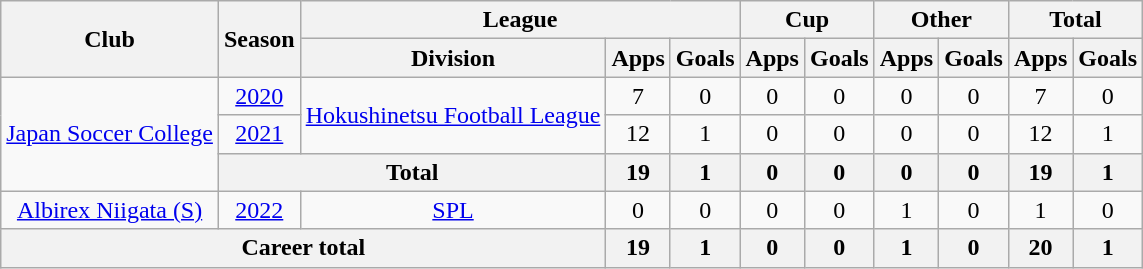<table class="wikitable" style="text-align: center">
<tr>
<th rowspan="2">Club</th>
<th rowspan="2">Season</th>
<th colspan="3">League</th>
<th colspan="2">Cup</th>
<th colspan="2">Other</th>
<th colspan="2">Total</th>
</tr>
<tr>
<th>Division</th>
<th>Apps</th>
<th>Goals</th>
<th>Apps</th>
<th>Goals</th>
<th>Apps</th>
<th>Goals</th>
<th>Apps</th>
<th>Goals</th>
</tr>
<tr>
<td rowspan="3"><a href='#'>Japan Soccer College</a></td>
<td><a href='#'>2020</a></td>
<td rowspan="2"><a href='#'>Hokushinetsu Football League</a></td>
<td>7</td>
<td>0</td>
<td>0</td>
<td>0</td>
<td>0</td>
<td>0</td>
<td>7</td>
<td>0</td>
</tr>
<tr>
<td><a href='#'>2021</a></td>
<td>12</td>
<td>1</td>
<td>0</td>
<td>0</td>
<td>0</td>
<td>0</td>
<td>12</td>
<td>1</td>
</tr>
<tr>
<th colspan=2>Total</th>
<th>19</th>
<th>1</th>
<th>0</th>
<th>0</th>
<th>0</th>
<th>0</th>
<th>19</th>
<th>1</th>
</tr>
<tr>
<td><a href='#'>Albirex Niigata (S)</a></td>
<td><a href='#'>2022</a></td>
<td><a href='#'>SPL</a></td>
<td>0</td>
<td>0</td>
<td>0</td>
<td>0</td>
<td>1</td>
<td>0</td>
<td>1</td>
<td>0</td>
</tr>
<tr>
<th colspan=3>Career total</th>
<th>19</th>
<th>1</th>
<th>0</th>
<th>0</th>
<th>1</th>
<th>0</th>
<th>20</th>
<th>1</th>
</tr>
</table>
